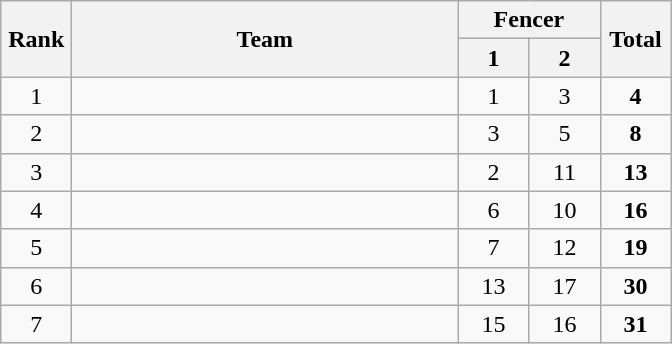<table class=wikitable style="text-align:center">
<tr>
<th rowspan=2 width=40>Rank</th>
<th rowspan=2 width=250>Team</th>
<th colspan=2>Fencer</th>
<th rowspan=2 width=40>Total</th>
</tr>
<tr>
<th width=40>1</th>
<th width=40>2</th>
</tr>
<tr>
<td>1</td>
<td align=left></td>
<td>1</td>
<td>3</td>
<td><strong>4</strong></td>
</tr>
<tr>
<td>2</td>
<td align=left></td>
<td>3</td>
<td>5</td>
<td><strong>8</strong></td>
</tr>
<tr>
<td>3</td>
<td align=left></td>
<td>2</td>
<td>11</td>
<td><strong>13</strong></td>
</tr>
<tr>
<td>4</td>
<td align=left></td>
<td>6</td>
<td>10</td>
<td><strong>16</strong></td>
</tr>
<tr>
<td>5</td>
<td align=left></td>
<td>7</td>
<td>12</td>
<td><strong>19</strong></td>
</tr>
<tr>
<td>6</td>
<td align=left></td>
<td>13</td>
<td>17</td>
<td><strong>30</strong></td>
</tr>
<tr>
<td>7</td>
<td align=left></td>
<td>15</td>
<td>16</td>
<td><strong>31</strong></td>
</tr>
</table>
